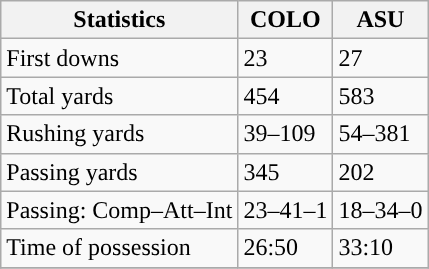<table class="wikitable" style="float: left;">
<tr>
<th>Statistics</th>
<th>COLO</th>
<th>ASU</th>
</tr>
<tr>
<td>First downs</td>
<td>23</td>
<td>27</td>
</tr>
<tr>
<td>Total yards</td>
<td>454</td>
<td>583</td>
</tr>
<tr>
<td>Rushing yards</td>
<td>39–109</td>
<td>54–381</td>
</tr>
<tr>
<td>Passing yards</td>
<td>345</td>
<td>202</td>
</tr>
<tr>
<td>Passing: Comp–Att–Int</td>
<td>23–41–1</td>
<td>18–34–0</td>
</tr>
<tr>
<td>Time of possession</td>
<td>26:50</td>
<td>33:10</td>
</tr>
<tr>
</tr>
</table>
